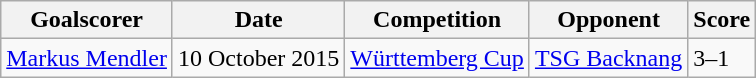<table class="wikitable">
<tr>
<th>Goalscorer</th>
<th>Date</th>
<th>Competition</th>
<th>Opponent</th>
<th>Score</th>
</tr>
<tr>
<td><a href='#'>Markus Mendler</a></td>
<td>10 October 2015</td>
<td><a href='#'>Württemberg Cup</a></td>
<td><a href='#'>TSG Backnang</a></td>
<td>3–1</td>
</tr>
</table>
